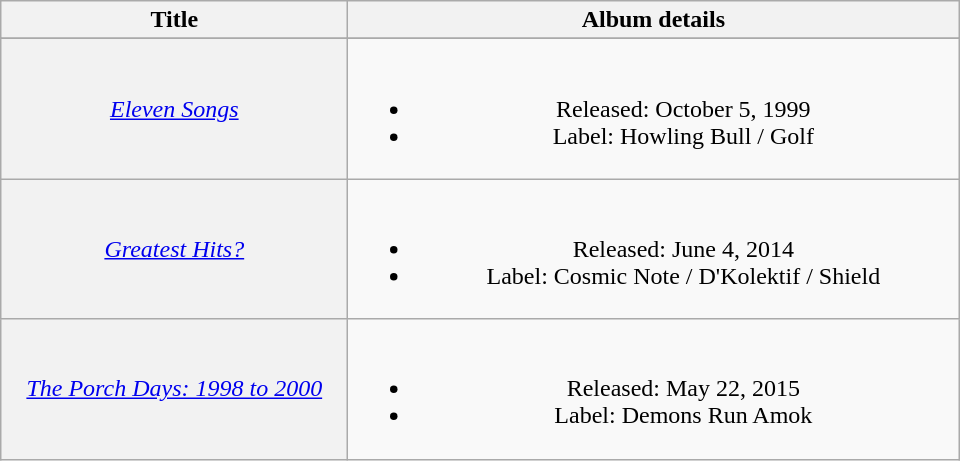<table class="wikitable plainrowheaders" style="text-align:center;" border="1">
<tr>
<th rowspan="1" scope="col" style="width:14em;">Title</th>
<th rowspan="1" scope="col" style="width:25em;">Album details</th>
</tr>
<tr>
</tr>
<tr>
<th scope="row" style="font-weight:normal;"><em><a href='#'>Eleven Songs</a></em></th>
<td><br><ul><li>Released: October 5, 1999</li><li>Label: Howling Bull / Golf</li></ul></td>
</tr>
<tr>
<th scope="row" style="font-weight:normal;"><em><a href='#'>Greatest Hits?</a></em></th>
<td><br><ul><li>Released: June 4, 2014</li><li>Label: Cosmic Note / D'Kolektif / Shield</li></ul></td>
</tr>
<tr>
<th scope="row" style="font-weight:normal;"><em><a href='#'>The Porch Days: 1998 to 2000</a></em></th>
<td><br><ul><li>Released: May 22, 2015</li><li>Label: Demons Run Amok</li></ul></td>
</tr>
</table>
